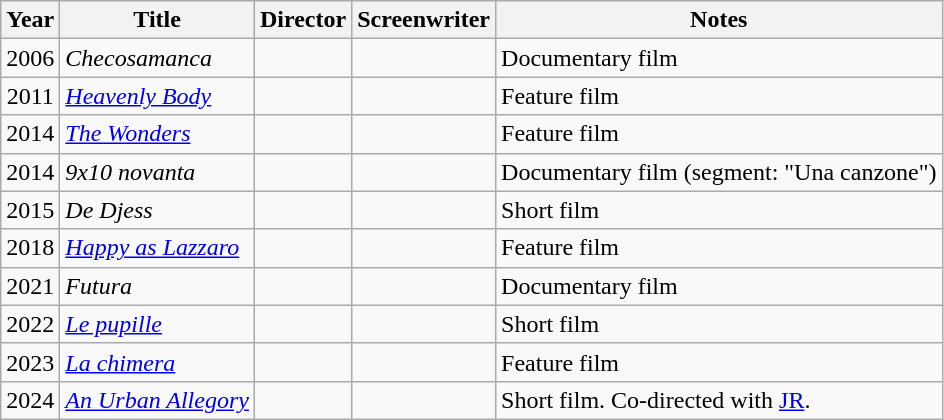<table class="wikitable unsortable">
<tr>
<th>Year</th>
<th>Title</th>
<th>Director</th>
<th>Screenwriter</th>
<th>Notes</th>
</tr>
<tr>
<td align="center">2006</td>
<td align="left"><em>Checosamanca</em></td>
<td></td>
<td></td>
<td>Documentary film</td>
</tr>
<tr>
<td align="center">2011</td>
<td align="left"><em><a href='#'>Heavenly Body</a></em></td>
<td></td>
<td></td>
<td>Feature film</td>
</tr>
<tr>
<td align="center">2014</td>
<td align="left"><em><a href='#'>The Wonders</a></em></td>
<td></td>
<td></td>
<td>Feature film</td>
</tr>
<tr>
<td align="center">2014</td>
<td align="left"><em>9x10 novanta</em></td>
<td></td>
<td></td>
<td>Documentary film (segment: "Una canzone")</td>
</tr>
<tr>
<td align="center">2015</td>
<td align="left"><em>De Djess</em></td>
<td></td>
<td></td>
<td>Short film</td>
</tr>
<tr>
<td align="center">2018</td>
<td align="left"><em><a href='#'>Happy as Lazzaro</a></em></td>
<td></td>
<td></td>
<td>Feature film</td>
</tr>
<tr>
<td align="center">2021</td>
<td align="left"><em>Futura</em></td>
<td></td>
<td></td>
<td>Documentary film</td>
</tr>
<tr>
<td align="center">2022</td>
<td align="left"><em><a href='#'>Le pupille</a></em></td>
<td></td>
<td></td>
<td>Short film</td>
</tr>
<tr>
<td align="center">2023</td>
<td align="left"><em><a href='#'>La chimera</a></em></td>
<td></td>
<td></td>
<td>Feature film</td>
</tr>
<tr>
<td align="center">2024</td>
<td align="left"><em><a href='#'>An Urban Allegory</a></em></td>
<td></td>
<td></td>
<td>Short film. Co-directed with <a href='#'>JR</a>.</td>
</tr>
</table>
